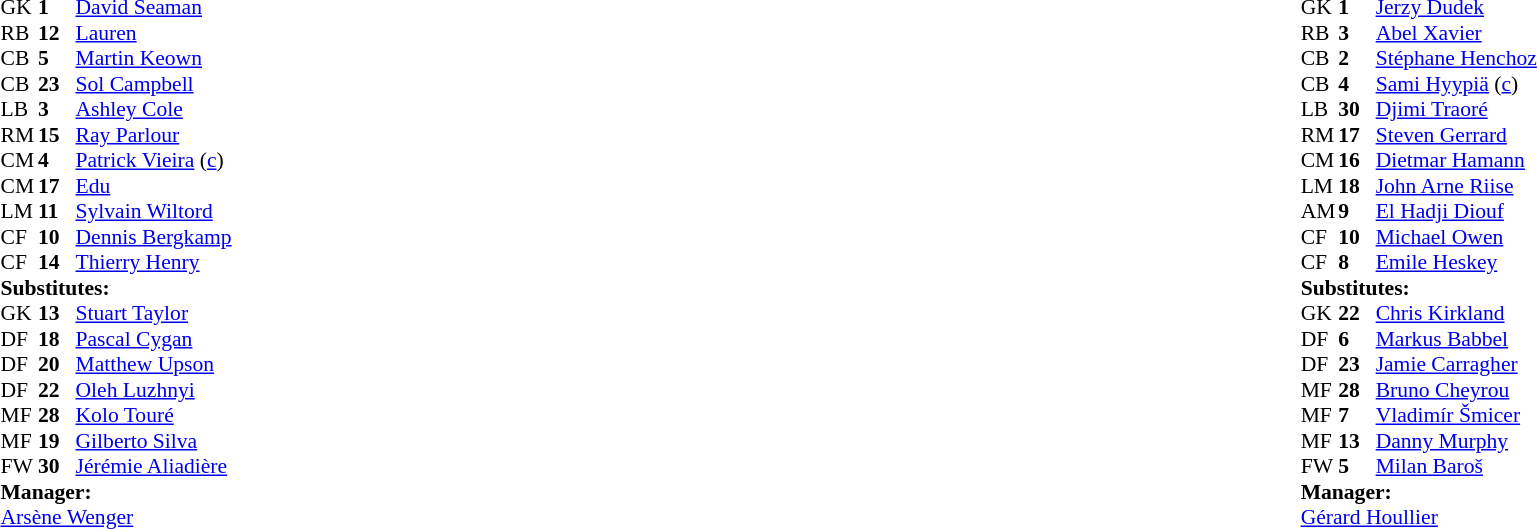<table width="100%">
<tr>
<td valign="top" width="50%"><br><table style="font-size: 90%" cellspacing="0" cellpadding="0">
<tr>
<th width=25></th>
<th width=25></th>
</tr>
<tr>
<td>GK</td>
<td><strong>1</strong></td>
<td> <a href='#'>David Seaman</a></td>
</tr>
<tr>
<td>RB</td>
<td><strong>12</strong></td>
<td> <a href='#'>Lauren</a></td>
</tr>
<tr>
<td>CB</td>
<td><strong>5</strong></td>
<td> <a href='#'>Martin Keown</a></td>
</tr>
<tr>
<td>CB</td>
<td><strong>23</strong></td>
<td> <a href='#'>Sol Campbell</a></td>
</tr>
<tr>
<td>LB</td>
<td><strong>3</strong></td>
<td> <a href='#'>Ashley Cole</a></td>
</tr>
<tr>
<td>RM</td>
<td><strong>15</strong></td>
<td> <a href='#'>Ray Parlour</a></td>
</tr>
<tr>
<td>CM</td>
<td><strong>4</strong></td>
<td> <a href='#'>Patrick Vieira</a> (<a href='#'>c</a>)</td>
</tr>
<tr>
<td>CM</td>
<td><strong>17</strong></td>
<td> <a href='#'>Edu</a></td>
<td></td>
<td></td>
</tr>
<tr>
<td>LM</td>
<td><strong>11</strong></td>
<td> <a href='#'>Sylvain Wiltord</a></td>
<td></td>
</tr>
<tr>
<td>CF</td>
<td><strong>10</strong></td>
<td> <a href='#'>Dennis Bergkamp</a></td>
<td></td>
<td></td>
</tr>
<tr>
<td>CF</td>
<td><strong>14</strong></td>
<td> <a href='#'>Thierry Henry</a></td>
<td></td>
</tr>
<tr>
<td colspan=3><strong>Substitutes:</strong></td>
</tr>
<tr>
<td>GK</td>
<td><strong>13</strong></td>
<td> <a href='#'>Stuart Taylor</a></td>
</tr>
<tr>
<td>DF</td>
<td><strong>18</strong></td>
<td> <a href='#'>Pascal Cygan</a></td>
</tr>
<tr>
<td>DF</td>
<td><strong>20</strong></td>
<td> <a href='#'>Matthew Upson</a></td>
</tr>
<tr>
<td>DF</td>
<td><strong>22</strong></td>
<td> <a href='#'>Oleh Luzhnyi</a></td>
</tr>
<tr>
<td>MF</td>
<td><strong>28</strong></td>
<td> <a href='#'>Kolo Touré</a></td>
<td></td>
<td></td>
</tr>
<tr>
<td>MF</td>
<td><strong>19</strong></td>
<td> <a href='#'>Gilberto Silva</a></td>
<td></td>
<td></td>
</tr>
<tr>
<td>FW</td>
<td><strong>30</strong></td>
<td> <a href='#'>Jérémie Aliadière</a></td>
</tr>
<tr>
<td colspan=3><strong>Manager:</strong></td>
</tr>
<tr>
<td colspan=4> <a href='#'>Arsène Wenger</a></td>
</tr>
<tr>
</tr>
</table>
</td>
<td valign="top"></td>
<td valign="top" width="50%"><br><table style="font-size: 90%" cellspacing="0" cellpadding="0" align=center>
<tr>
<th width=25></th>
<th width=25></th>
</tr>
<tr>
<td>GK</td>
<td><strong>1</strong></td>
<td> <a href='#'>Jerzy Dudek</a></td>
</tr>
<tr>
<td>RB</td>
<td><strong>3</strong></td>
<td> <a href='#'>Abel Xavier</a></td>
<td></td>
<td></td>
</tr>
<tr>
<td>CB</td>
<td><strong>2</strong></td>
<td> <a href='#'>Stéphane Henchoz</a></td>
</tr>
<tr>
<td>CB</td>
<td><strong>4</strong></td>
<td> <a href='#'>Sami Hyypiä</a> (<a href='#'>c</a>)</td>
</tr>
<tr>
<td>LB</td>
<td><strong>30</strong></td>
<td> <a href='#'>Djimi Traoré</a></td>
<td></td>
<td></td>
</tr>
<tr>
<td>RM</td>
<td><strong>17</strong></td>
<td> <a href='#'>Steven Gerrard</a></td>
<td></td>
</tr>
<tr>
<td>CM</td>
<td><strong>16</strong></td>
<td> <a href='#'>Dietmar Hamann</a></td>
<td></td>
<td></td>
</tr>
<tr>
<td>LM</td>
<td><strong>18</strong></td>
<td> <a href='#'>John Arne Riise</a></td>
</tr>
<tr>
<td>AM</td>
<td><strong>9</strong></td>
<td> <a href='#'>El Hadji Diouf</a></td>
</tr>
<tr>
<td>CF</td>
<td><strong>10</strong></td>
<td> <a href='#'>Michael Owen</a></td>
<td></td>
<td></td>
</tr>
<tr>
<td>CF</td>
<td><strong>8</strong></td>
<td> <a href='#'>Emile Heskey</a></td>
<td></td>
<td></td>
</tr>
<tr>
<td colspan=3><strong>Substitutes:</strong></td>
</tr>
<tr>
<td>GK</td>
<td><strong>22</strong></td>
<td> <a href='#'>Chris Kirkland</a></td>
</tr>
<tr>
<td>DF</td>
<td><strong>6</strong></td>
<td> <a href='#'>Markus Babbel</a></td>
<td></td>
<td></td>
</tr>
<tr>
<td>DF</td>
<td><strong>23</strong></td>
<td> <a href='#'>Jamie Carragher</a></td>
</tr>
<tr>
<td>MF</td>
<td><strong>28</strong></td>
<td> <a href='#'>Bruno Cheyrou</a></td>
<td></td>
<td></td>
</tr>
<tr>
<td>MF</td>
<td><strong>7</strong></td>
<td> <a href='#'>Vladimír Šmicer</a></td>
<td></td>
<td></td>
</tr>
<tr>
<td>MF</td>
<td><strong>13</strong></td>
<td> <a href='#'>Danny Murphy</a></td>
<td></td>
<td></td>
<td></td>
</tr>
<tr>
<td>FW</td>
<td><strong>5</strong></td>
<td> <a href='#'>Milan Baroš</a></td>
<td></td>
<td></td>
</tr>
<tr>
<td colspan=3><strong>Manager:</strong></td>
</tr>
<tr>
<td colspan=4> <a href='#'>Gérard Houllier</a></td>
</tr>
</table>
</td>
</tr>
</table>
